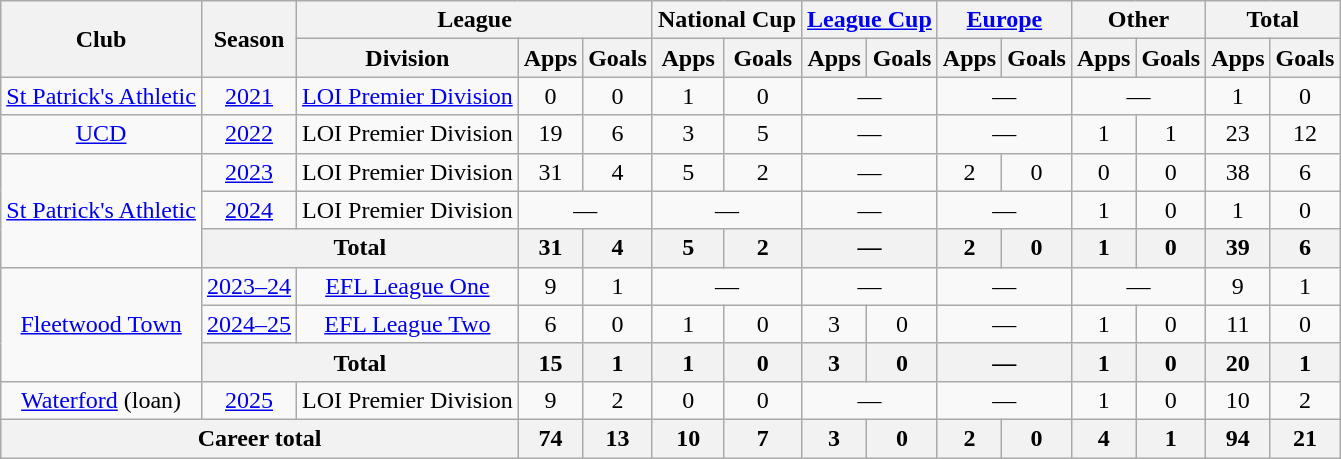<table class="wikitable" style="text-align:center">
<tr>
<th rowspan=2>Club</th>
<th rowspan=2>Season</th>
<th colspan=3>League</th>
<th colspan=2>National Cup</th>
<th colspan=2><a href='#'>League Cup</a></th>
<th colspan=2><a href='#'>Europe</a></th>
<th colspan=2>Other</th>
<th colspan=2>Total</th>
</tr>
<tr>
<th>Division</th>
<th>Apps</th>
<th>Goals</th>
<th>Apps</th>
<th>Goals</th>
<th>Apps</th>
<th>Goals</th>
<th>Apps</th>
<th>Goals</th>
<th>Apps</th>
<th>Goals</th>
<th>Apps</th>
<th>Goals</th>
</tr>
<tr>
<td><a href='#'>St Patrick's Athletic</a></td>
<td><a href='#'>2021</a></td>
<td><a href='#'>LOI Premier Division</a></td>
<td>0</td>
<td>0</td>
<td>1</td>
<td>0</td>
<td colspan="2">—</td>
<td colspan="2">—</td>
<td colspan="2">—</td>
<td>1</td>
<td>0</td>
</tr>
<tr>
<td><a href='#'>UCD</a></td>
<td><a href='#'>2022</a></td>
<td>LOI Premier Division</td>
<td>19</td>
<td>6</td>
<td>3</td>
<td>5</td>
<td colspan="2">—</td>
<td colspan="2">—</td>
<td>1</td>
<td>1</td>
<td>23</td>
<td>12</td>
</tr>
<tr>
<td rowspan="3"><a href='#'>St Patrick's Athletic</a></td>
<td><a href='#'>2023</a></td>
<td>LOI Premier Division</td>
<td>31</td>
<td>4</td>
<td>5</td>
<td>2</td>
<td colspan="2">—</td>
<td>2</td>
<td>0</td>
<td>0</td>
<td>0</td>
<td>38</td>
<td>6</td>
</tr>
<tr>
<td><a href='#'>2024</a></td>
<td>LOI Premier Division</td>
<td colspan="2">—</td>
<td colspan="2">—</td>
<td colspan="2">—</td>
<td colspan="2">—</td>
<td>1</td>
<td>0</td>
<td>1</td>
<td>0</td>
</tr>
<tr>
<th colspan=2>Total</th>
<th>31</th>
<th>4</th>
<th>5</th>
<th>2</th>
<th colspan="2">—</th>
<th>2</th>
<th>0</th>
<th>1</th>
<th>0</th>
<th>39</th>
<th>6</th>
</tr>
<tr>
<td rowspan="3"><a href='#'>Fleetwood Town</a></td>
<td><a href='#'>2023–24</a></td>
<td><a href='#'>EFL League One</a></td>
<td>9</td>
<td>1</td>
<td colspan="2">—</td>
<td colspan="2">—</td>
<td colspan="2">—</td>
<td colspan="2">—</td>
<td>9</td>
<td>1</td>
</tr>
<tr>
<td><a href='#'>2024–25</a></td>
<td><a href='#'>EFL League Two</a></td>
<td>6</td>
<td>0</td>
<td>1</td>
<td>0</td>
<td>3</td>
<td>0</td>
<td colspan="2">—</td>
<td>1</td>
<td>0</td>
<td>11</td>
<td>0</td>
</tr>
<tr>
<th colspan=2>Total</th>
<th>15</th>
<th>1</th>
<th>1</th>
<th>0</th>
<th>3</th>
<th>0</th>
<th colspan="2">—</th>
<th>1</th>
<th>0</th>
<th>20</th>
<th>1</th>
</tr>
<tr>
<td><a href='#'>Waterford</a> (loan)</td>
<td><a href='#'>2025</a></td>
<td>LOI Premier Division</td>
<td>9</td>
<td>2</td>
<td>0</td>
<td>0</td>
<td colspan="2">—</td>
<td colspan="2">—</td>
<td>1</td>
<td>0</td>
<td>10</td>
<td>2</td>
</tr>
<tr>
<th colspan=3>Career total</th>
<th>74</th>
<th>13</th>
<th>10</th>
<th>7</th>
<th>3</th>
<th>0</th>
<th>2</th>
<th>0</th>
<th>4</th>
<th>1</th>
<th>94</th>
<th>21</th>
</tr>
</table>
